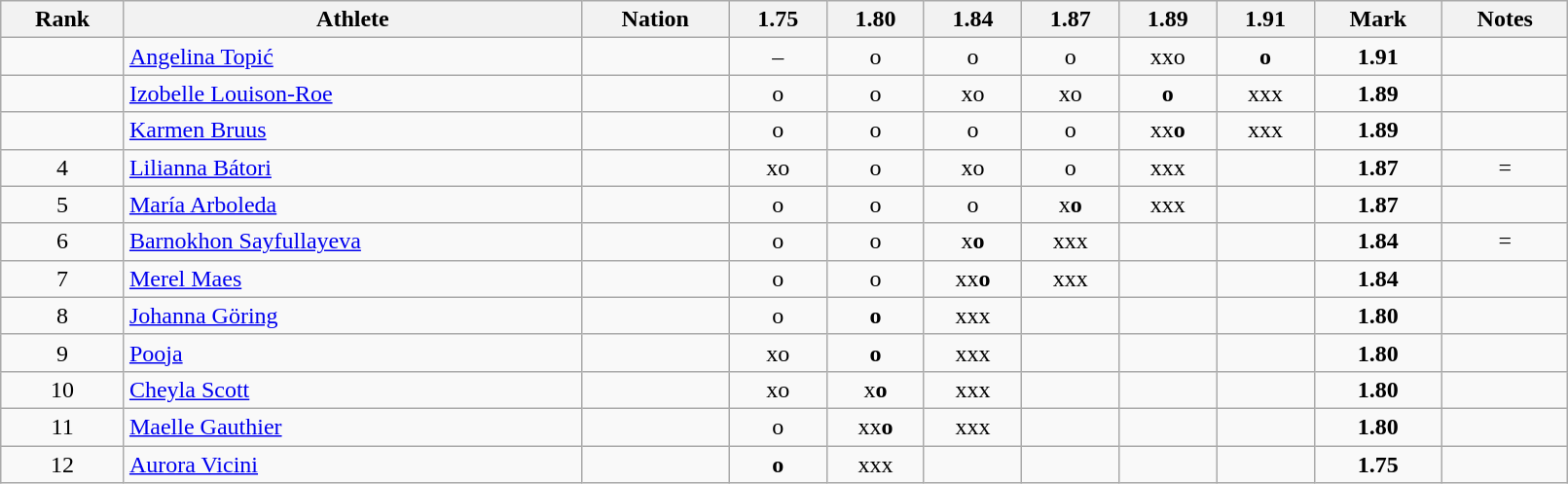<table class="wikitable sortable" style="text-align:center;width: 85%;">
<tr>
<th scope="col">Rank</th>
<th scope="col">Athlete</th>
<th scope="col">Nation</th>
<th scope="col">1.75</th>
<th scope="col">1.80</th>
<th scope="col">1.84</th>
<th scope="col">1.87</th>
<th scope="col">1.89</th>
<th scope="col">1.91</th>
<th scope="col">Mark</th>
<th scope="col">Notes</th>
</tr>
<tr>
<td></td>
<td align=left><a href='#'>Angelina Topić</a></td>
<td align=left></td>
<td>–</td>
<td>o</td>
<td>o</td>
<td>o</td>
<td>xxo</td>
<td><strong>o</strong></td>
<td><strong>1.91</strong></td>
<td></td>
</tr>
<tr>
<td></td>
<td align=left><a href='#'>Izobelle Louison-Roe</a></td>
<td align=left></td>
<td>o</td>
<td>o</td>
<td>xo</td>
<td>xo</td>
<td><strong>o</strong></td>
<td>xxx</td>
<td><strong>1.89</strong></td>
<td></td>
</tr>
<tr>
<td></td>
<td align=left><a href='#'>Karmen Bruus</a></td>
<td align=left></td>
<td>o</td>
<td>o</td>
<td>o</td>
<td>o</td>
<td>xx<strong>o</strong></td>
<td>xxx</td>
<td><strong>1.89</strong></td>
<td></td>
</tr>
<tr>
<td>4</td>
<td align=left><a href='#'>Lilianna Bátori</a></td>
<td align=left></td>
<td>xo</td>
<td>o</td>
<td>xo</td>
<td>o</td>
<td>xxx</td>
<td></td>
<td><strong>1.87</strong></td>
<td>=</td>
</tr>
<tr>
<td>5</td>
<td align=left><a href='#'>María Arboleda</a></td>
<td align=left></td>
<td>o</td>
<td>o</td>
<td>o</td>
<td>x<strong>o</strong></td>
<td>xxx</td>
<td></td>
<td><strong>1.87</strong></td>
<td></td>
</tr>
<tr>
<td>6</td>
<td align=left><a href='#'>Barnokhon Sayfullayeva</a></td>
<td align=left></td>
<td>o</td>
<td>o</td>
<td>x<strong>o</strong></td>
<td>xxx</td>
<td></td>
<td></td>
<td><strong>1.84</strong></td>
<td>=</td>
</tr>
<tr>
<td>7</td>
<td align=left><a href='#'>Merel Maes</a></td>
<td align=left></td>
<td>o</td>
<td>o</td>
<td>xx<strong>o</strong></td>
<td>xxx</td>
<td></td>
<td></td>
<td><strong>1.84</strong></td>
<td></td>
</tr>
<tr>
<td>8</td>
<td align=left><a href='#'>Johanna Göring</a></td>
<td align=left></td>
<td>o</td>
<td><strong>o</strong></td>
<td>xxx</td>
<td></td>
<td></td>
<td></td>
<td><strong>1.80</strong></td>
<td></td>
</tr>
<tr>
<td>9</td>
<td align=left><a href='#'>Pooja</a></td>
<td align=left></td>
<td>xo</td>
<td><strong>o</strong></td>
<td>xxx</td>
<td></td>
<td></td>
<td></td>
<td><strong>1.80</strong></td>
<td></td>
</tr>
<tr>
<td>10</td>
<td align=left><a href='#'>Cheyla Scott</a></td>
<td align=left></td>
<td>xo</td>
<td>x<strong>o</strong></td>
<td>xxx</td>
<td></td>
<td></td>
<td></td>
<td><strong>1.80</strong></td>
<td></td>
</tr>
<tr>
<td>11</td>
<td align=left><a href='#'>Maelle Gauthier</a></td>
<td align=left></td>
<td>o</td>
<td>xx<strong>o</strong></td>
<td>xxx</td>
<td></td>
<td></td>
<td></td>
<td><strong>1.80</strong></td>
<td></td>
</tr>
<tr>
<td>12</td>
<td align=left><a href='#'>Aurora Vicini</a></td>
<td align=left></td>
<td><strong>o</strong></td>
<td>xxx</td>
<td></td>
<td></td>
<td></td>
<td></td>
<td><strong>1.75</strong></td>
<td></td>
</tr>
</table>
